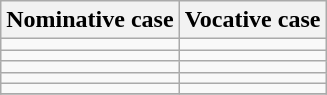<table class="wikitable">
<tr>
<th>Nominative case</th>
<th>Vocative case</th>
</tr>
<tr>
<td></td>
<td></td>
</tr>
<tr>
<td></td>
<td></td>
</tr>
<tr>
<td></td>
<td></td>
</tr>
<tr>
<td></td>
<td></td>
</tr>
<tr>
<td></td>
<td></td>
</tr>
<tr>
</tr>
</table>
